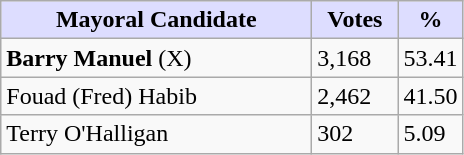<table class="wikitable">
<tr>
<th style="background:#ddf; width:200px;">Mayoral Candidate</th>
<th style="background:#ddf; width:50px;">Votes</th>
<th style="background:#ddf; width:30px;">%</th>
</tr>
<tr>
<td><strong>Barry Manuel</strong> (X)</td>
<td>3,168</td>
<td>53.41</td>
</tr>
<tr>
<td>Fouad (Fred) Habib</td>
<td>2,462</td>
<td>41.50</td>
</tr>
<tr>
<td>Terry O'Halligan</td>
<td>302</td>
<td>5.09</td>
</tr>
</table>
